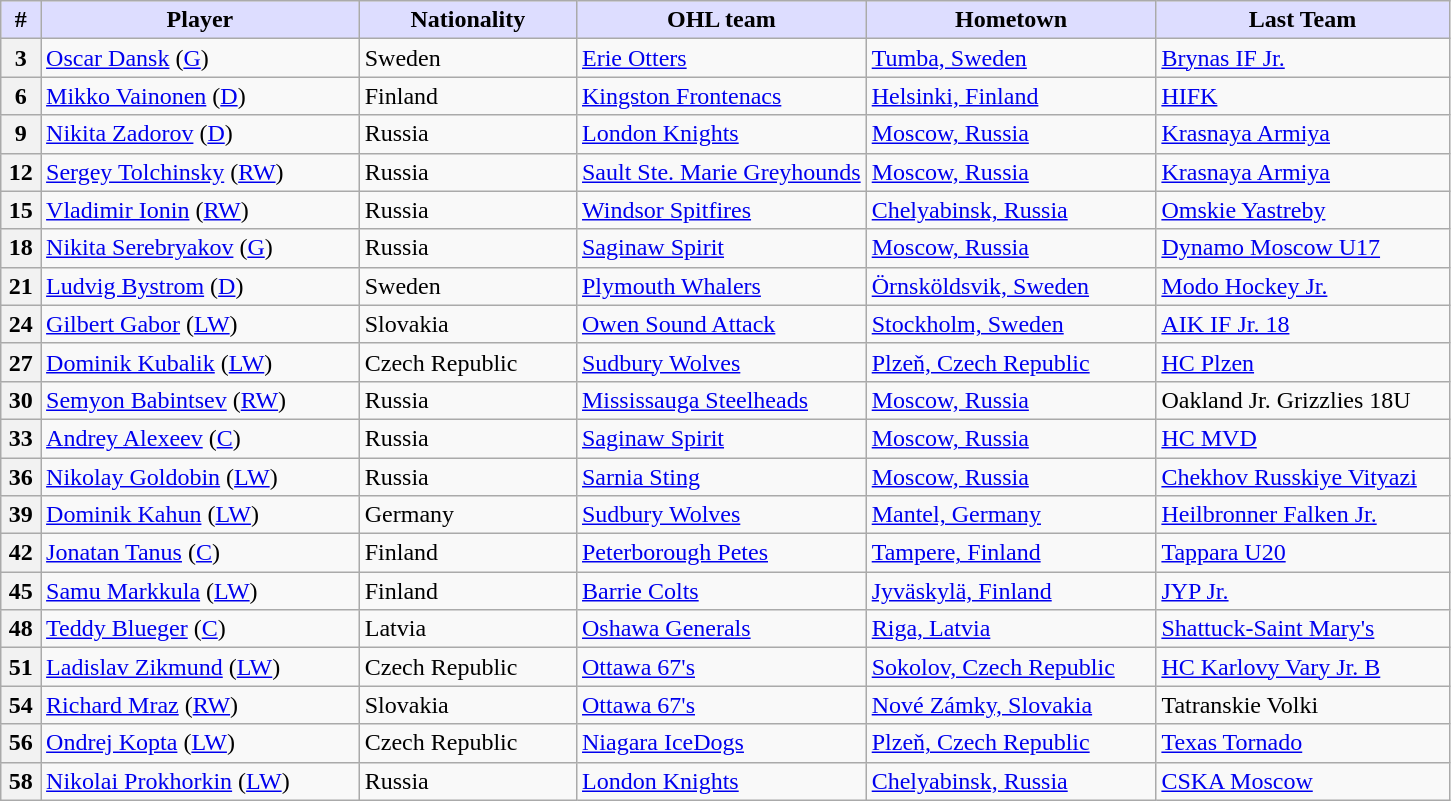<table class="wikitable">
<tr>
<th style="background:#ddf; width:2.75%;">#</th>
<th style="background:#ddf; width:22.0%;">Player</th>
<th style="background:#ddf; width:15.0%;">Nationality</th>
<th style="background:#ddf; width:20.0%;">OHL team</th>
<th style="background:#ddf; width:20.0%;">Hometown</th>
<th style="background:#ddf; width:100.0%;">Last Team</th>
</tr>
<tr>
<th>3</th>
<td><a href='#'>Oscar Dansk</a> (<a href='#'>G</a>)</td>
<td> Sweden</td>
<td><a href='#'>Erie Otters</a></td>
<td><a href='#'>Tumba, Sweden</a></td>
<td><a href='#'>Brynas IF Jr.</a></td>
</tr>
<tr>
<th>6</th>
<td><a href='#'>Mikko Vainonen</a> (<a href='#'>D</a>)</td>
<td> Finland</td>
<td><a href='#'>Kingston Frontenacs</a></td>
<td><a href='#'>Helsinki, Finland</a></td>
<td><a href='#'>HIFK</a></td>
</tr>
<tr>
<th>9</th>
<td><a href='#'>Nikita Zadorov</a> (<a href='#'>D</a>)</td>
<td> Russia</td>
<td><a href='#'>London Knights</a></td>
<td><a href='#'>Moscow, Russia</a></td>
<td><a href='#'>Krasnaya Armiya</a></td>
</tr>
<tr>
<th>12</th>
<td><a href='#'>Sergey Tolchinsky</a> (<a href='#'>RW</a>)</td>
<td> Russia</td>
<td><a href='#'>Sault Ste. Marie Greyhounds</a></td>
<td><a href='#'>Moscow, Russia</a></td>
<td><a href='#'>Krasnaya Armiya</a></td>
</tr>
<tr>
<th>15</th>
<td><a href='#'>Vladimir Ionin</a> (<a href='#'>RW</a>)</td>
<td> Russia</td>
<td><a href='#'>Windsor Spitfires</a></td>
<td><a href='#'>Chelyabinsk, Russia</a></td>
<td><a href='#'>Omskie Yastreby</a></td>
</tr>
<tr>
<th>18</th>
<td><a href='#'>Nikita Serebryakov</a> (<a href='#'>G</a>)</td>
<td> Russia</td>
<td><a href='#'>Saginaw Spirit</a></td>
<td><a href='#'>Moscow, Russia</a></td>
<td><a href='#'>Dynamo Moscow U17</a></td>
</tr>
<tr>
<th>21</th>
<td><a href='#'>Ludvig Bystrom</a> (<a href='#'>D</a>)</td>
<td> Sweden</td>
<td><a href='#'>Plymouth Whalers</a></td>
<td><a href='#'>Örnsköldsvik, Sweden</a></td>
<td><a href='#'>Modo Hockey Jr.</a></td>
</tr>
<tr>
<th>24</th>
<td><a href='#'>Gilbert Gabor</a> (<a href='#'>LW</a>)</td>
<td> Slovakia</td>
<td><a href='#'>Owen Sound Attack</a></td>
<td><a href='#'>Stockholm, Sweden</a></td>
<td><a href='#'>AIK IF Jr. 18</a></td>
</tr>
<tr>
<th>27</th>
<td><a href='#'>Dominik Kubalik</a> (<a href='#'>LW</a>)</td>
<td> Czech Republic</td>
<td><a href='#'>Sudbury Wolves</a></td>
<td><a href='#'>Plzeň, Czech Republic</a></td>
<td><a href='#'>HC Plzen</a></td>
</tr>
<tr>
<th>30</th>
<td><a href='#'>Semyon Babintsev</a> (<a href='#'>RW</a>)</td>
<td> Russia</td>
<td><a href='#'>Mississauga Steelheads</a></td>
<td><a href='#'>Moscow, Russia</a></td>
<td>Oakland Jr. Grizzlies 18U</td>
</tr>
<tr>
<th>33</th>
<td><a href='#'>Andrey Alexeev</a> (<a href='#'>C</a>)</td>
<td> Russia</td>
<td><a href='#'>Saginaw Spirit</a></td>
<td><a href='#'>Moscow, Russia</a></td>
<td><a href='#'>HC MVD</a></td>
</tr>
<tr>
<th>36</th>
<td><a href='#'>Nikolay Goldobin</a> (<a href='#'>LW</a>)</td>
<td> Russia</td>
<td><a href='#'>Sarnia Sting</a></td>
<td><a href='#'>Moscow, Russia</a></td>
<td><a href='#'>Chekhov Russkiye Vityazi</a></td>
</tr>
<tr>
<th>39</th>
<td><a href='#'>Dominik Kahun</a> (<a href='#'>LW</a>)</td>
<td> Germany</td>
<td><a href='#'>Sudbury Wolves</a></td>
<td><a href='#'>Mantel, Germany</a></td>
<td><a href='#'>Heilbronner Falken Jr.</a></td>
</tr>
<tr>
<th>42</th>
<td><a href='#'>Jonatan Tanus</a> (<a href='#'>C</a>)</td>
<td> Finland</td>
<td><a href='#'>Peterborough Petes</a></td>
<td><a href='#'>Tampere, Finland</a></td>
<td><a href='#'>Tappara U20</a></td>
</tr>
<tr>
<th>45</th>
<td><a href='#'>Samu Markkula</a> (<a href='#'>LW</a>)</td>
<td> Finland</td>
<td><a href='#'>Barrie Colts</a></td>
<td><a href='#'>Jyväskylä, Finland</a></td>
<td><a href='#'>JYP Jr.</a></td>
</tr>
<tr>
<th>48</th>
<td><a href='#'>Teddy Blueger</a> (<a href='#'>C</a>)</td>
<td> Latvia</td>
<td><a href='#'>Oshawa Generals</a></td>
<td><a href='#'>Riga, Latvia</a></td>
<td><a href='#'>Shattuck-Saint Mary's</a></td>
</tr>
<tr>
<th>51</th>
<td><a href='#'>Ladislav Zikmund</a> (<a href='#'>LW</a>)</td>
<td> Czech Republic</td>
<td><a href='#'>Ottawa 67's</a></td>
<td><a href='#'>Sokolov, Czech Republic</a></td>
<td><a href='#'>HC Karlovy Vary Jr. B</a></td>
</tr>
<tr>
<th>54</th>
<td><a href='#'>Richard Mraz</a> (<a href='#'>RW</a>)</td>
<td> Slovakia</td>
<td><a href='#'>Ottawa 67's</a></td>
<td><a href='#'>Nové Zámky, Slovakia</a></td>
<td>Tatranskie Volki</td>
</tr>
<tr>
<th>56</th>
<td><a href='#'>Ondrej Kopta</a> (<a href='#'>LW</a>)</td>
<td> Czech Republic</td>
<td><a href='#'>Niagara IceDogs</a></td>
<td><a href='#'>Plzeň, Czech Republic</a></td>
<td><a href='#'>Texas Tornado</a></td>
</tr>
<tr>
<th>58</th>
<td><a href='#'>Nikolai Prokhorkin</a> (<a href='#'>LW</a>)</td>
<td> Russia</td>
<td><a href='#'>London Knights</a></td>
<td><a href='#'>Chelyabinsk, Russia</a></td>
<td><a href='#'>CSKA Moscow</a></td>
</tr>
</table>
